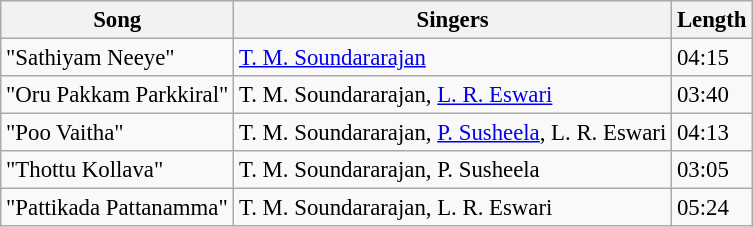<table class="wikitable" style="font-size:95%;">
<tr>
<th>Song</th>
<th>Singers</th>
<th>Length</th>
</tr>
<tr>
<td>"Sathiyam Neeye"</td>
<td><a href='#'>T. M. Soundararajan</a></td>
<td>04:15</td>
</tr>
<tr>
<td>"Oru Pakkam Parkkiral"</td>
<td>T. M. Soundararajan, <a href='#'>L. R. Eswari</a></td>
<td>03:40</td>
</tr>
<tr>
<td>"Poo Vaitha"</td>
<td>T. M. Soundararajan, <a href='#'>P. Susheela</a>, L. R. Eswari</td>
<td>04:13</td>
</tr>
<tr>
<td>"Thottu Kollava"</td>
<td>T. M. Soundararajan, P. Susheela</td>
<td>03:05</td>
</tr>
<tr>
<td>"Pattikada Pattanamma"</td>
<td>T. M. Soundararajan, L. R. Eswari</td>
<td>05:24</td>
</tr>
</table>
